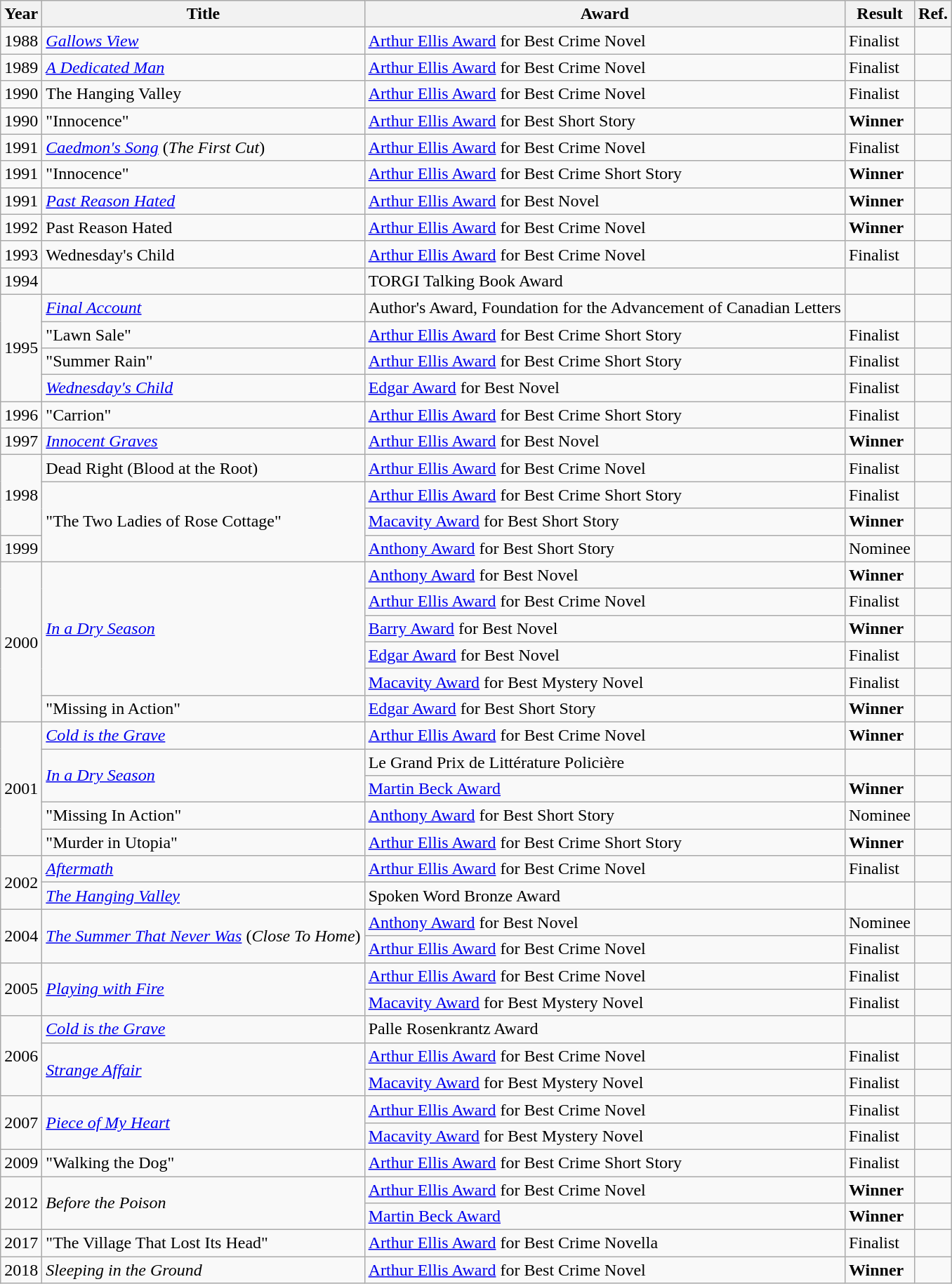<table class="wikitable sortable mw-collapsible">
<tr>
<th>Year</th>
<th>Title</th>
<th>Award</th>
<th>Result</th>
<th>Ref.</th>
</tr>
<tr>
<td>1988</td>
<td><em><a href='#'>Gallows View</a></em></td>
<td><a href='#'>Arthur Ellis Award</a> for Best Crime Novel</td>
<td>Finalist</td>
<td></td>
</tr>
<tr>
<td>1989</td>
<td><em><a href='#'>A Dedicated Man</a></em></td>
<td><a href='#'>Arthur Ellis Award</a> for Best Crime Novel</td>
<td>Finalist</td>
<td></td>
</tr>
<tr>
<td>1990</td>
<td>The Hanging Valley</td>
<td><a href='#'>Arthur Ellis Award</a> for Best Crime Novel</td>
<td>Finalist</td>
<td></td>
</tr>
<tr>
<td>1990</td>
<td>"Innocence"</td>
<td><a href='#'>Arthur Ellis Award</a> for Best Short Story</td>
<td><strong>Winner</strong></td>
<td></td>
</tr>
<tr>
<td>1991</td>
<td><em><a href='#'>Caedmon's Song</a></em> (<em>The First Cut</em>)</td>
<td><a href='#'>Arthur Ellis Award</a> for Best Crime Novel</td>
<td>Finalist</td>
<td></td>
</tr>
<tr>
<td>1991</td>
<td>"Innocence"</td>
<td><a href='#'>Arthur Ellis Award</a> for Best Crime Short Story</td>
<td><strong>Winner</strong></td>
<td></td>
</tr>
<tr>
<td>1991</td>
<td><em><a href='#'>Past Reason Hated</a></em></td>
<td><a href='#'>Arthur Ellis Award</a> for Best Novel</td>
<td><strong>Winner</strong></td>
<td></td>
</tr>
<tr>
<td>1992</td>
<td>Past Reason Hated</td>
<td><a href='#'>Arthur Ellis Award</a> for Best Crime Novel</td>
<td><strong>Winner</strong></td>
<td></td>
</tr>
<tr>
<td>1993</td>
<td>Wednesday's Child</td>
<td><a href='#'>Arthur Ellis Award</a> for Best Crime Novel</td>
<td>Finalist</td>
<td></td>
</tr>
<tr>
<td>1994</td>
<td></td>
<td>TORGI Talking Book Award</td>
<td></td>
<td></td>
</tr>
<tr>
<td rowspan="4">1995</td>
<td><em><a href='#'>Final Account</a></em></td>
<td>Author's Award, Foundation for the Advancement of Canadian Letters</td>
<td></td>
<td></td>
</tr>
<tr>
<td>"Lawn Sale"</td>
<td><a href='#'>Arthur Ellis Award</a> for Best Crime Short Story</td>
<td>Finalist</td>
<td></td>
</tr>
<tr>
<td>"Summer Rain"</td>
<td><a href='#'>Arthur Ellis Award</a> for Best Crime Short Story</td>
<td>Finalist</td>
<td></td>
</tr>
<tr>
<td><em><a href='#'>Wednesday's Child</a></em></td>
<td><a href='#'>Edgar Award</a> for Best Novel</td>
<td>Finalist</td>
<td></td>
</tr>
<tr>
<td>1996</td>
<td>"Carrion"</td>
<td><a href='#'>Arthur Ellis Award</a> for Best Crime Short Story</td>
<td>Finalist</td>
<td></td>
</tr>
<tr>
<td>1997</td>
<td><em><a href='#'>Innocent Graves</a></em></td>
<td><a href='#'>Arthur Ellis Award</a> for Best Novel</td>
<td><strong>Winner</strong></td>
<td></td>
</tr>
<tr>
<td rowspan="3">1998</td>
<td>Dead Right (Blood at the Root)</td>
<td><a href='#'>Arthur Ellis Award</a> for Best Crime Novel</td>
<td>Finalist</td>
<td></td>
</tr>
<tr>
<td rowspan="3">"The Two Ladies of Rose Cottage"</td>
<td><a href='#'>Arthur Ellis Award</a> for Best Crime Short Story</td>
<td>Finalist</td>
<td></td>
</tr>
<tr>
<td><a href='#'>Macavity Award</a> for Best Short Story</td>
<td><strong>Winner</strong></td>
<td></td>
</tr>
<tr>
<td>1999</td>
<td><a href='#'>Anthony Award</a> for Best Short Story</td>
<td>Nominee</td>
<td></td>
</tr>
<tr>
<td rowspan="6">2000</td>
<td rowspan="5"><em><a href='#'>In a Dry Season</a></em></td>
<td><a href='#'>Anthony Award</a> for Best Novel</td>
<td><strong>Winner</strong></td>
<td></td>
</tr>
<tr>
<td><a href='#'>Arthur Ellis Award</a> for Best Crime Novel</td>
<td>Finalist</td>
<td></td>
</tr>
<tr>
<td><a href='#'>Barry Award</a> for Best Novel</td>
<td><strong>Winner</strong></td>
<td></td>
</tr>
<tr>
<td><a href='#'>Edgar Award</a> for Best Novel</td>
<td>Finalist</td>
<td></td>
</tr>
<tr>
<td><a href='#'>Macavity Award</a> for Best Mystery Novel</td>
<td>Finalist</td>
<td></td>
</tr>
<tr>
<td>"Missing in Action"</td>
<td><a href='#'>Edgar Award</a> for Best Short Story</td>
<td><strong>Winner</strong></td>
<td></td>
</tr>
<tr>
<td rowspan="5">2001</td>
<td><em><a href='#'>Cold is the Grave</a></em></td>
<td><a href='#'>Arthur Ellis Award</a> for Best Crime Novel</td>
<td><strong>Winner</strong></td>
<td></td>
</tr>
<tr>
<td rowspan="2"><em><a href='#'>In a Dry Season</a></em></td>
<td>Le Grand Prix de Littérature Policière</td>
<td></td>
<td></td>
</tr>
<tr>
<td><a href='#'>Martin Beck Award</a></td>
<td><strong>Winner</strong></td>
<td></td>
</tr>
<tr>
<td>"Missing In Action"</td>
<td><a href='#'>Anthony Award</a> for Best Short Story</td>
<td>Nominee</td>
<td></td>
</tr>
<tr>
<td>"Murder in Utopia"</td>
<td><a href='#'>Arthur Ellis Award</a> for Best Crime Short Story</td>
<td><strong>Winner</strong></td>
<td></td>
</tr>
<tr>
<td rowspan="2">2002</td>
<td><em><a href='#'>Aftermath</a></em></td>
<td><a href='#'>Arthur Ellis Award</a> for Best Crime Novel</td>
<td>Finalist</td>
<td></td>
</tr>
<tr>
<td><em><a href='#'>The Hanging Valley</a></em></td>
<td>Spoken Word Bronze Award</td>
<td></td>
<td></td>
</tr>
<tr>
<td rowspan="2">2004</td>
<td rowspan="2"><em><a href='#'>The Summer That Never Was</a></em> (<em>Close To Home</em>)</td>
<td><a href='#'>Anthony Award</a> for Best Novel</td>
<td>Nominee</td>
<td></td>
</tr>
<tr>
<td><a href='#'>Arthur Ellis Award</a> for Best Crime Novel</td>
<td>Finalist</td>
<td></td>
</tr>
<tr>
<td rowspan="2">2005</td>
<td rowspan="2"><em><a href='#'>Playing with Fire</a></em></td>
<td><a href='#'>Arthur Ellis Award</a> for Best Crime Novel</td>
<td>Finalist</td>
<td></td>
</tr>
<tr>
<td><a href='#'>Macavity Award</a> for Best Mystery Novel</td>
<td>Finalist</td>
<td></td>
</tr>
<tr>
<td rowspan="3">2006</td>
<td><em><a href='#'>Cold is the Grave</a></em></td>
<td>Palle Rosenkrantz Award</td>
<td></td>
<td></td>
</tr>
<tr>
<td rowspan="2"><em><a href='#'>Strange Affair</a></em></td>
<td><a href='#'>Arthur Ellis Award</a> for Best Crime Novel</td>
<td>Finalist</td>
<td></td>
</tr>
<tr>
<td><a href='#'>Macavity Award</a> for Best Mystery Novel</td>
<td>Finalist</td>
<td></td>
</tr>
<tr>
<td rowspan="2">2007</td>
<td rowspan="2"><em><a href='#'>Piece of My Heart</a></em></td>
<td><a href='#'>Arthur Ellis Award</a> for Best Crime Novel</td>
<td>Finalist</td>
<td></td>
</tr>
<tr>
<td><a href='#'>Macavity Award</a> for Best Mystery Novel</td>
<td>Finalist</td>
<td></td>
</tr>
<tr>
<td>2009</td>
<td>"Walking the Dog"</td>
<td><a href='#'>Arthur Ellis Award</a> for Best Crime Short Story</td>
<td>Finalist</td>
<td></td>
</tr>
<tr>
<td rowspan="2">2012</td>
<td rowspan="2"><em>Before the Poison</em></td>
<td><a href='#'>Arthur Ellis Award</a> for Best Crime Novel</td>
<td><strong>Winner</strong></td>
<td></td>
</tr>
<tr>
<td><a href='#'>Martin Beck Award</a></td>
<td><strong>Winner</strong></td>
<td></td>
</tr>
<tr>
<td>2017</td>
<td>"The Village That Lost Its Head"</td>
<td><a href='#'>Arthur Ellis Award</a> for Best Crime Novella</td>
<td>Finalist</td>
<td></td>
</tr>
<tr>
<td>2018</td>
<td><em>Sleeping in the Ground</em></td>
<td><a href='#'>Arthur Ellis Award</a> for Best Crime Novel</td>
<td><strong>Winner</strong></td>
<td></td>
</tr>
</table>
